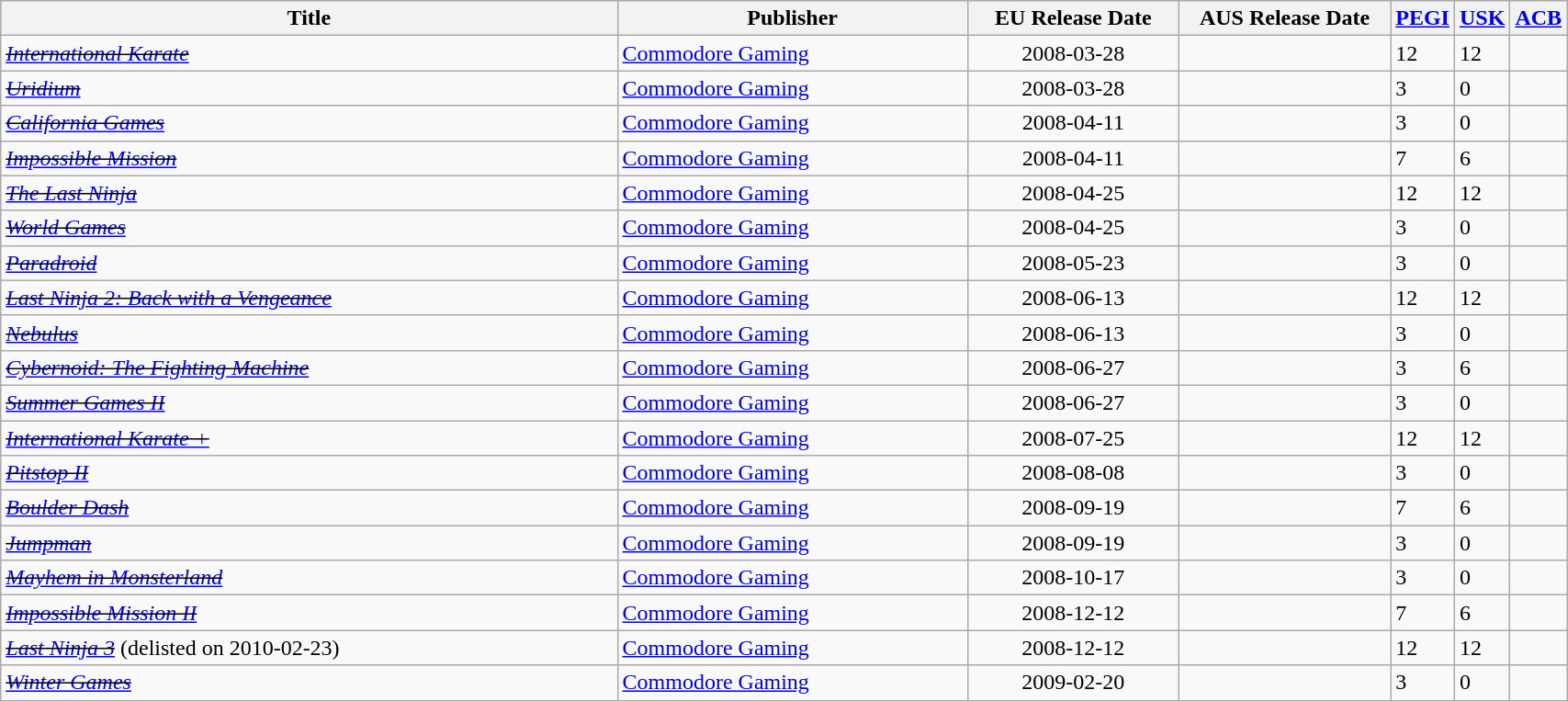<table class="wikitable sortable" style="width:90%">
<tr>
<th width="45%">Title</th>
<th width="25%">Publisher</th>
<th width="15%">EU Release Date</th>
<th width="15%">AUS Release Date</th>
<th width="5%"><a href='#'>PEGI</a></th>
<th width="5%"><a href='#'>USK</a></th>
<th width="5%"><a href='#'>ACB</a></th>
</tr>
<tr>
<td><em><s><a href='#'>International Karate</a></s></em></td>
<td><a href='#'>Commodore Gaming</a></td>
<td align="center">2008-03-28</td>
<td></td>
<td>12</td>
<td>12</td>
<td></td>
</tr>
<tr>
<td><em><s><a href='#'>Uridium</a></s></em></td>
<td><a href='#'>Commodore Gaming</a></td>
<td align="center">2008-03-28</td>
<td></td>
<td>3</td>
<td>0</td>
<td></td>
</tr>
<tr>
<td><em><s><a href='#'>California Games</a></s></em></td>
<td><a href='#'>Commodore Gaming</a></td>
<td align="center">2008-04-11</td>
<td></td>
<td>3</td>
<td>0</td>
<td></td>
</tr>
<tr>
<td><em><s><a href='#'>Impossible Mission</a></s></em></td>
<td><a href='#'>Commodore Gaming</a></td>
<td align="center">2008-04-11</td>
<td></td>
<td>7</td>
<td>6</td>
<td></td>
</tr>
<tr>
<td><em><s><a href='#'>The Last Ninja</a></s></em></td>
<td><a href='#'>Commodore Gaming</a></td>
<td align="center">2008-04-25</td>
<td></td>
<td>12</td>
<td>12</td>
<td></td>
</tr>
<tr>
<td><em><s><a href='#'>World Games</a></s></em></td>
<td><a href='#'>Commodore Gaming</a></td>
<td align="center">2008-04-25</td>
<td></td>
<td>3</td>
<td>0</td>
<td></td>
</tr>
<tr>
<td><em><s><a href='#'>Paradroid</a></s></em></td>
<td><a href='#'>Commodore Gaming</a></td>
<td align="center">2008-05-23</td>
<td></td>
<td>3</td>
<td>0</td>
<td></td>
</tr>
<tr>
<td><em><s><a href='#'>Last Ninja 2: Back with a Vengeance</a></s></em></td>
<td><a href='#'>Commodore Gaming</a></td>
<td align="center">2008-06-13</td>
<td></td>
<td>12</td>
<td>12</td>
<td></td>
</tr>
<tr>
<td><em><s><a href='#'>Nebulus</a></s></em></td>
<td><a href='#'>Commodore Gaming</a></td>
<td align="center">2008-06-13</td>
<td></td>
<td>3</td>
<td>0</td>
<td></td>
</tr>
<tr>
<td><em><s><a href='#'>Cybernoid: The Fighting Machine</a></s></em></td>
<td><a href='#'>Commodore Gaming</a></td>
<td align="center">2008-06-27</td>
<td></td>
<td>3</td>
<td>6</td>
<td></td>
</tr>
<tr>
<td><em><s><a href='#'>Summer Games II</a></s></em></td>
<td><a href='#'>Commodore Gaming</a></td>
<td align="center">2008-06-27</td>
<td></td>
<td>3</td>
<td>0</td>
<td></td>
</tr>
<tr>
<td><em><s><a href='#'>International Karate +</a></s></em></td>
<td><a href='#'>Commodore Gaming</a></td>
<td align="center">2008-07-25</td>
<td></td>
<td>12</td>
<td>12</td>
<td></td>
</tr>
<tr>
<td><em><s><a href='#'>Pitstop II</a></s></em></td>
<td><a href='#'>Commodore Gaming</a></td>
<td align="center">2008-08-08</td>
<td></td>
<td>3</td>
<td>0</td>
<td></td>
</tr>
<tr>
<td><em><s><a href='#'>Boulder Dash</a></s></em></td>
<td><a href='#'>Commodore Gaming</a></td>
<td align="center">2008-09-19</td>
<td></td>
<td>7</td>
<td>6</td>
<td></td>
</tr>
<tr>
<td><em><s><a href='#'>Jumpman</a></s></em></td>
<td><a href='#'>Commodore Gaming</a></td>
<td align="center">2008-09-19</td>
<td></td>
<td>3</td>
<td>0</td>
<td></td>
</tr>
<tr>
<td><em><s><a href='#'>Mayhem in Monsterland</a></s></em></td>
<td><a href='#'>Commodore Gaming</a></td>
<td align="center">2008-10-17</td>
<td></td>
<td>3</td>
<td>0</td>
<td></td>
</tr>
<tr>
<td><em><s><a href='#'>Impossible Mission II</a></s></em></td>
<td><a href='#'>Commodore Gaming</a></td>
<td align="center">2008-12-12</td>
<td></td>
<td>7</td>
<td>6</td>
<td></td>
</tr>
<tr>
<td><em><s><a href='#'>Last Ninja 3</a></s></em> (delisted on 2010-02-23)</td>
<td><a href='#'>Commodore Gaming</a></td>
<td align="center">2008-12-12</td>
<td></td>
<td>12</td>
<td>12</td>
<td></td>
</tr>
<tr>
<td><em><s><a href='#'>Winter Games</a></s></em></td>
<td><a href='#'>Commodore Gaming</a></td>
<td align="center">2009-02-20</td>
<td></td>
<td>3</td>
<td>0</td>
<td></td>
</tr>
</table>
